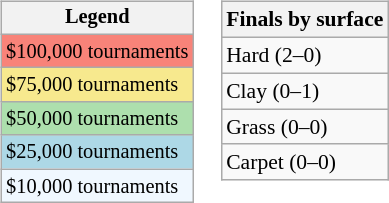<table>
<tr valign=top>
<td><br><table class=wikitable style="font-size:85%">
<tr>
<th>Legend</th>
</tr>
<tr style="background:#f88379;">
<td>$100,000 tournaments</td>
</tr>
<tr style="background:#f7e98e;">
<td>$75,000 tournaments</td>
</tr>
<tr style="background:#addfad;">
<td>$50,000 tournaments</td>
</tr>
<tr style="background:lightblue;">
<td>$25,000 tournaments</td>
</tr>
<tr style="background:#f0f8ff;">
<td>$10,000 tournaments</td>
</tr>
</table>
</td>
<td><br><table class=wikitable style="font-size:90%">
<tr>
<th>Finals by surface</th>
</tr>
<tr>
<td>Hard (2–0)</td>
</tr>
<tr>
<td>Clay (0–1)</td>
</tr>
<tr>
<td>Grass (0–0)</td>
</tr>
<tr>
<td>Carpet (0–0)</td>
</tr>
</table>
</td>
</tr>
</table>
